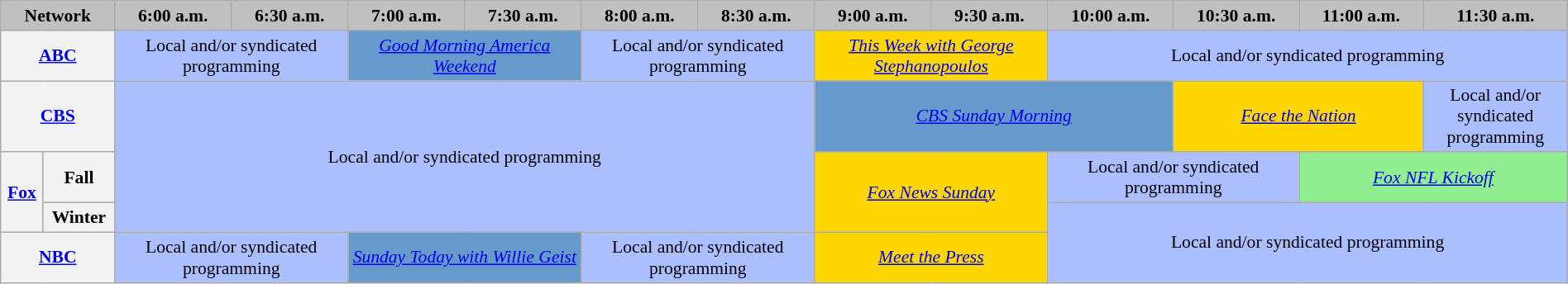<table class="wikitable" style="width:100%;margin-right:0;font-size:90%;text-align:center">
<tr>
<th colspan="2" style="background:#C0C0C0; width:1.5%; text-align:center;">Network</th>
<th width="4%" style="background:#C0C0C0; text-align:center;">6:00 a.m.</th>
<th width="4%" style="background:#C0C0C0; text-align:center;">6:30 a.m.</th>
<th width="4%" style="background:#C0C0C0; text-align:center;">7:00 a.m.</th>
<th width="4%" style="background:#C0C0C0; text-align:center;">7:30 a.m.</th>
<th width="4%" style="background:#C0C0C0; text-align:center;">8:00 a.m.</th>
<th width="4%" style="background:#C0C0C0; text-align:center;">8:30 a.m.</th>
<th width="4%" style="background:#C0C0C0; text-align:center;">9:00 a.m.</th>
<th width="4%" style="background:#C0C0C0; text-align:center;">9:30 a.m.</th>
<th width="4%" style="background:#C0C0C0; text-align:center;">10:00 a.m.</th>
<th width="4%" style="background:#C0C0C0; text-align:center;">10:30 a.m.</th>
<th width="4%" style="background:#C0C0C0; text-align:center;">11:00 a.m.</th>
<th width="4%" style="background:#C0C0C0; text-align:center;">11:30 a.m.</th>
</tr>
<tr>
<th colspan="2"><a href='#'>ABC</a></th>
<td colspan="2" style="background:#abbfff;">Local and/or syndicated programming</td>
<td colspan="2" style="background: #6699CC;"><em><a href='#'>Good Morning America Weekend</a></em></td>
<td colspan="2" style="background:#abbfff;">Local and/or syndicated programming</td>
<td colspan="2" style="background:#ffd700;"><em><a href='#'>This Week with George Stephanopoulos</a></em></td>
<td colspan="4" style="background:#abbfff;">Local and/or syndicated programming</td>
</tr>
<tr>
<th colspan="2"><a href='#'>CBS</a></th>
<td colspan="6" rowspan="3" style="background:#abbfff;">Local and/or syndicated programming</td>
<td colspan="3" style="background: #6699CC;"><em><a href='#'>CBS Sunday Morning</a></em></td>
<td colspan="2" style="background:#ffd700;"><em><a href='#'>Face the Nation</a></em></td>
<td style="background:#abbfff;">Local and/or syndicated programming</td>
</tr>
<tr>
<th rowspan="2"><a href='#'>Fox</a></th>
<th>Fall</th>
<td colspan="2" rowspan="2" style="background: #ffd700;"><em><a href='#'>Fox News Sunday</a></em></td>
<td colspan="2" rowspan="1" style="background:#abbfff">Local and/or syndicated programming</td>
<td colspan="2" style="background:lightgreen;"><em><a href='#'>Fox NFL Kickoff</a></em></td>
</tr>
<tr>
<th>Winter</th>
<td colspan="4" rowspan="2" style="background:#abbfff">Local and/or syndicated programming</td>
</tr>
<tr>
<th colspan="2"><a href='#'>NBC</a></th>
<td colspan="2" style="background:#abbfff;">Local and/or syndicated programming</td>
<td colspan="2" style="background: #6699CC;"><em><a href='#'>Sunday Today with Willie Geist</a></em></td>
<td colspan="2" style="background:#abbfff;">Local and/or syndicated programming</td>
<td colspan="2" style="background:#ffd700;"><em><a href='#'>Meet the Press</a></em></td>
</tr>
</table>
